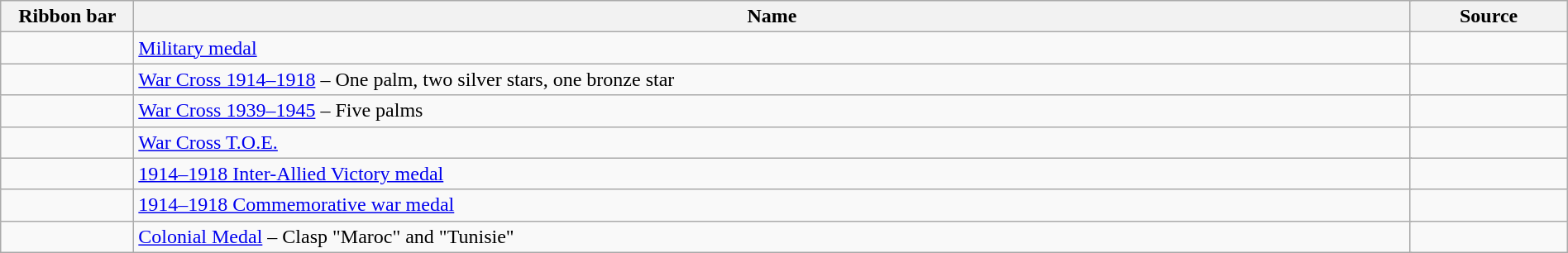<table class="wikitable"  style="width: 100%">
<tr>
<th style="width:100px;">Ribbon bar</th>
<th colspan=2>Name</th>
<th>Source</th>
</tr>
<tr>
<td></td>
<td colspan=2><a href='#'>Military medal</a></td>
<td align="center"></td>
</tr>
<tr>
<td></td>
<td colspan=2><a href='#'>War Cross 1914–1918</a> – One palm, two silver stars, one bronze star</td>
<td align="center"></td>
</tr>
<tr>
<td></td>
<td colspan=2><a href='#'>War Cross 1939–1945</a> – Five palms</td>
<td align="center"></td>
</tr>
<tr>
<td></td>
<td colspan=2><a href='#'>War Cross T.O.E.</a></td>
<td align="center"></td>
</tr>
<tr>
<td></td>
<td colspan=2><a href='#'>1914–1918 Inter-Allied Victory medal</a></td>
<td align="center"></td>
</tr>
<tr>
<td></td>
<td colspan=2><a href='#'>1914–1918 Commemorative war medal</a></td>
<td align="center"></td>
</tr>
<tr>
<td></td>
<td colspan=2><a href='#'>Colonial Medal</a> – Clasp "Maroc" and "Tunisie"</td>
<td align="center"></td>
</tr>
</table>
